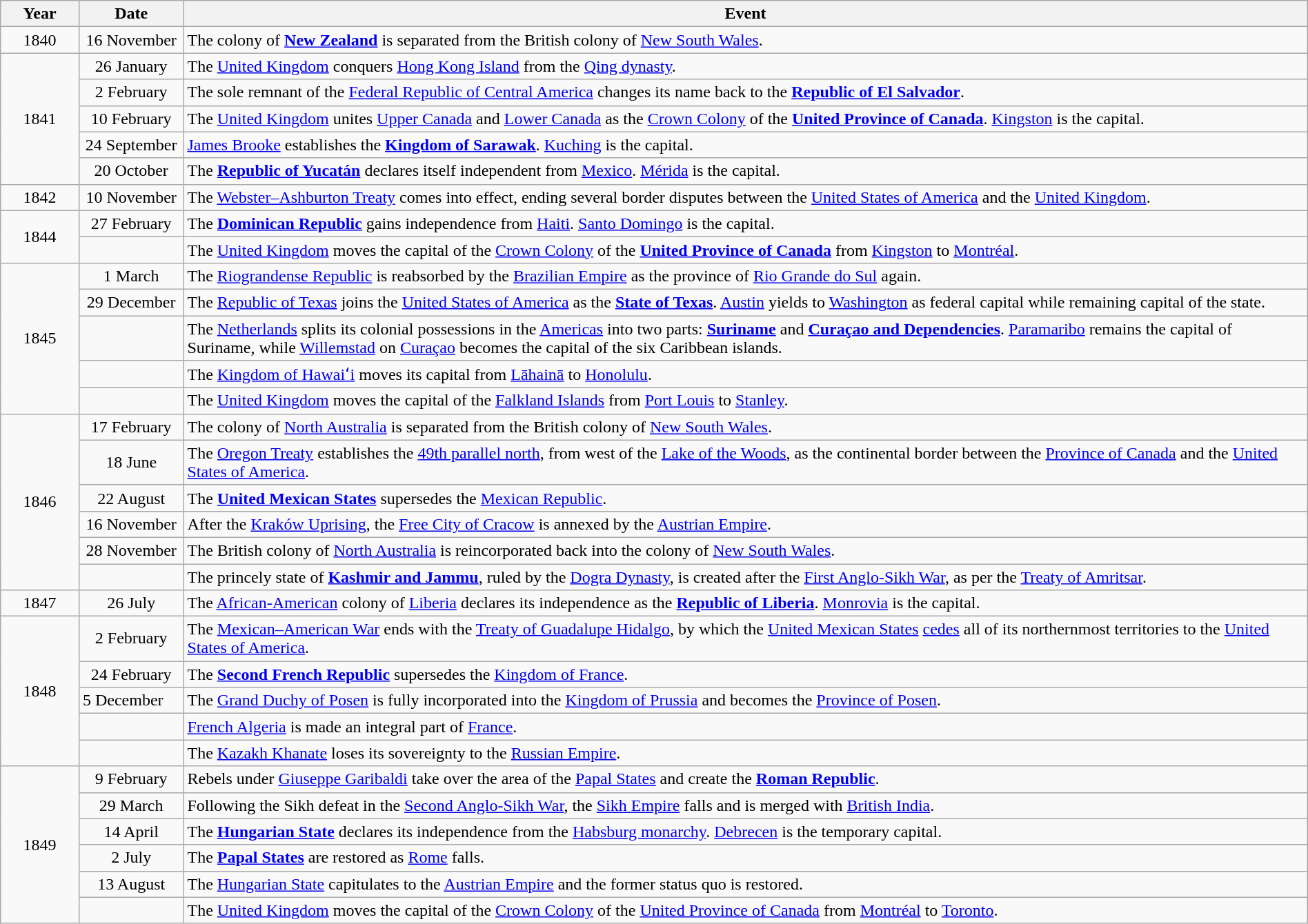<table class=wikitable style="width:100%;">
<tr>
<th style="width:6%">Year</th>
<th style="width:8%">Date</th>
<th style="width:86%">Event</th>
</tr>
<tr>
<td align=center>1840</td>
<td align=center>16 November</td>
<td>The colony of <strong><a href='#'>New Zealand</a></strong> is separated from the British colony of <a href='#'>New South Wales</a>.</td>
</tr>
<tr>
<td rowspan=5 align=center>1841</td>
<td align=center>26 January</td>
<td>The <a href='#'>United Kingdom</a> conquers <a href='#'>Hong Kong Island</a> from the <a href='#'>Qing dynasty</a>.</td>
</tr>
<tr>
<td align=center>2 February</td>
<td>The sole remnant of the <a href='#'>Federal Republic of Central America</a> changes its name back to the <strong><a href='#'>Republic of El Salvador</a></strong>.</td>
</tr>
<tr>
<td align=center>10 February</td>
<td>The <a href='#'>United Kingdom</a> unites <a href='#'>Upper Canada</a> and <a href='#'>Lower Canada</a> as the <a href='#'>Crown Colony</a> of the <strong><a href='#'>United Province of Canada</a></strong>. <a href='#'>Kingston</a> is the capital.</td>
</tr>
<tr>
<td align=center>24 September</td>
<td><a href='#'>James Brooke</a> establishes the <strong><a href='#'>Kingdom of Sarawak</a></strong>. <a href='#'>Kuching</a> is the capital.</td>
</tr>
<tr>
<td align=center>20 October</td>
<td>The <strong><a href='#'>Republic of Yucatán</a></strong> declares itself independent from <a href='#'>Mexico</a>. <a href='#'>Mérida</a> is the capital.</td>
</tr>
<tr>
<td align=center>1842</td>
<td align=center>10 November</td>
<td>The <a href='#'>Webster–Ashburton Treaty</a> comes into effect, ending several border disputes between the <a href='#'>United States of America</a> and the <a href='#'>United Kingdom</a>.</td>
</tr>
<tr>
<td rowspan=2 align=center>1844</td>
<td align=center>27 February</td>
<td>The <strong><a href='#'>Dominican Republic</a></strong> gains independence from <a href='#'>Haiti</a>. <a href='#'>Santo Domingo</a> is the capital.</td>
</tr>
<tr>
<td></td>
<td>The <a href='#'>United Kingdom</a> moves the capital of the <a href='#'>Crown Colony</a> of the <strong><a href='#'>United Province of Canada</a></strong> from <a href='#'>Kingston</a> to <a href='#'>Montréal</a>.</td>
</tr>
<tr>
<td rowspan=5 align=center>1845</td>
<td align=center>1 March</td>
<td>The <a href='#'>Riograndense Republic</a> is reabsorbed by the <a href='#'>Brazilian Empire</a> as the province of <a href='#'>Rio Grande do Sul</a> again.</td>
</tr>
<tr>
<td align=center>29 December</td>
<td>The <a href='#'>Republic of Texas</a> joins the <a href='#'>United States of America</a> as the <strong><a href='#'>State of Texas</a></strong>. <a href='#'>Austin</a> yields to <a href='#'>Washington</a> as federal capital while remaining capital of the state.</td>
</tr>
<tr>
<td></td>
<td>The <a href='#'>Netherlands</a> splits its colonial possessions in the <a href='#'>Americas</a> into two parts: <strong><a href='#'>Suriname</a></strong> and <strong><a href='#'>Curaçao and Dependencies</a></strong>. <a href='#'>Paramaribo</a> remains the capital of Suriname, while <a href='#'>Willemstad</a> on <a href='#'>Curaçao</a> becomes the capital of the six Caribbean islands.</td>
</tr>
<tr>
<td></td>
<td>The <a href='#'>Kingdom of Hawaiʻi</a> moves its capital from <a href='#'>Lāhainā</a> to <a href='#'>Honolulu</a>.</td>
</tr>
<tr>
<td></td>
<td>The <a href='#'>United Kingdom</a> moves the capital of the <a href='#'>Falkland Islands</a> from <a href='#'>Port Louis</a> to <a href='#'>Stanley</a>.</td>
</tr>
<tr>
<td rowspan=6 align=center>1846</td>
<td align=center>17 February</td>
<td>The colony of <a href='#'>North Australia</a> is separated from the British colony of <a href='#'>New South Wales</a>.</td>
</tr>
<tr>
<td align=center>18 June</td>
<td>The <a href='#'>Oregon Treaty</a> establishes the <a href='#'>49th parallel north</a>, from west of the <a href='#'>Lake of the Woods</a>, as the continental border between the <a href='#'>Province of Canada</a> and the <a href='#'>United States of America</a>.</td>
</tr>
<tr>
<td align=center>22 August</td>
<td>The <strong><a href='#'>United Mexican States</a></strong> supersedes the <a href='#'>Mexican Republic</a>.</td>
</tr>
<tr>
<td align=center>16 November</td>
<td>After the <a href='#'>Kraków Uprising</a>, the <a href='#'>Free City of Cracow</a> is annexed by the <a href='#'>Austrian Empire</a>.</td>
</tr>
<tr>
<td align=center>28 November</td>
<td>The British colony of <a href='#'>North Australia</a> is reincorporated back into the colony of <a href='#'>New South Wales</a>.</td>
</tr>
<tr>
<td></td>
<td>The princely state of <strong><a href='#'>Kashmir and Jammu</a></strong>, ruled by the <a href='#'>Dogra Dynasty</a>, is created after the <a href='#'>First Anglo-Sikh War</a>, as per the <a href='#'>Treaty of Amritsar</a>.</td>
</tr>
<tr>
<td align=center>1847</td>
<td align=center>26 July</td>
<td>The <a href='#'>African-American</a> colony of <a href='#'>Liberia</a> declares its independence as the <strong><a href='#'>Republic of Liberia</a></strong>. <a href='#'>Monrovia</a> is the capital.</td>
</tr>
<tr>
<td rowspan="5" align="center">1848</td>
<td align=center>2 February</td>
<td>The <a href='#'>Mexican–American War</a> ends with the <a href='#'>Treaty of Guadalupe Hidalgo</a>, by which the <a href='#'>United Mexican States</a> <a href='#'>cedes</a> all of its northernmost territories to the <a href='#'>United States of America</a>.</td>
</tr>
<tr>
<td align=center>24 February</td>
<td>The <strong><a href='#'>Second French Republic</a></strong> supersedes the <a href='#'>Kingdom of France</a>.</td>
</tr>
<tr>
<td>5 December</td>
<td>The <a href='#'>Grand Duchy of Posen</a> is fully incorporated into the <a href='#'>Kingdom of Prussia</a> and becomes the <a href='#'>Province of Posen</a>.</td>
</tr>
<tr>
<td></td>
<td><a href='#'>French Algeria</a> is made an integral part of <a href='#'>France</a>.</td>
</tr>
<tr>
<td></td>
<td>The <a href='#'>Kazakh Khanate</a> loses its sovereignty to the <a href='#'>Russian Empire</a>.</td>
</tr>
<tr>
<td rowspan=6 align=center>1849</td>
<td align=center>9 February</td>
<td>Rebels under <a href='#'>Giuseppe Garibaldi</a> take over the area of the <a href='#'>Papal States</a> and create the <strong><a href='#'>Roman Republic</a></strong>.</td>
</tr>
<tr>
<td align=center>29 March</td>
<td>Following the Sikh defeat in the <a href='#'>Second Anglo-Sikh War</a>, the <a href='#'>Sikh Empire</a> falls and is merged with <a href='#'>British India</a>.</td>
</tr>
<tr>
<td align=center>14 April</td>
<td>The <strong><a href='#'>Hungarian State</a></strong> declares its independence from the <a href='#'>Habsburg monarchy</a>. <a href='#'>Debrecen</a> is the temporary capital.</td>
</tr>
<tr>
<td align=center>2 July</td>
<td>The <strong><a href='#'>Papal States</a></strong> are restored as <a href='#'>Rome</a> falls.</td>
</tr>
<tr>
<td align=center>13 August</td>
<td>The <a href='#'>Hungarian State</a> capitulates to the <a href='#'>Austrian Empire</a> and the former status quo is restored.</td>
</tr>
<tr>
<td></td>
<td>The <a href='#'>United Kingdom</a> moves the capital of the <a href='#'>Crown Colony</a> of the <a href='#'>United Province of Canada</a> from <a href='#'>Montréal</a> to <a href='#'>Toronto</a>.</td>
</tr>
</table>
